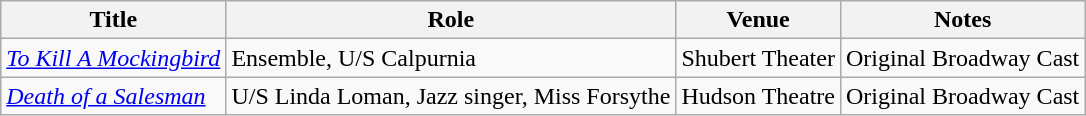<table class="wikitable">
<tr>
<th>Title</th>
<th>Role</th>
<th>Venue</th>
<th>Notes</th>
</tr>
<tr>
<td><em><a href='#'>To Kill A Mockingbird</a></em></td>
<td>Ensemble, U/S Calpurnia</td>
<td>Shubert Theater</td>
<td>Original Broadway Cast</td>
</tr>
<tr>
<td><em><a href='#'>Death of a Salesman</a></em></td>
<td>U/S Linda Loman, Jazz singer, Miss Forsythe</td>
<td>Hudson Theatre</td>
<td>Original Broadway Cast</td>
</tr>
</table>
